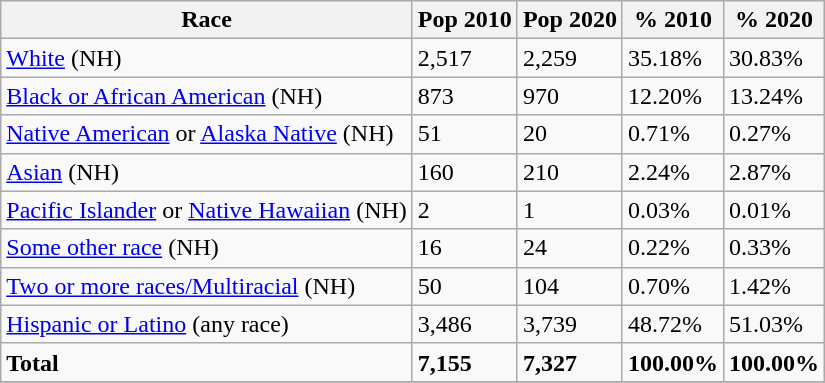<table class="wikitable">
<tr>
<th>Race</th>
<th>Pop 2010</th>
<th>Pop 2020</th>
<th>% 2010</th>
<th>% 2020</th>
</tr>
<tr>
<td><a href='#'>White</a> (NH)</td>
<td>2,517</td>
<td>2,259</td>
<td>35.18%</td>
<td>30.83%</td>
</tr>
<tr>
<td><a href='#'>Black or African American</a> (NH)</td>
<td>873</td>
<td>970</td>
<td>12.20%</td>
<td>13.24%</td>
</tr>
<tr>
<td><a href='#'>Native American</a> or <a href='#'>Alaska Native</a> (NH)</td>
<td>51</td>
<td>20</td>
<td>0.71%</td>
<td>0.27%</td>
</tr>
<tr>
<td><a href='#'>Asian</a> (NH)</td>
<td>160</td>
<td>210</td>
<td>2.24%</td>
<td>2.87%</td>
</tr>
<tr>
<td><a href='#'>Pacific Islander</a> or <a href='#'>Native Hawaiian</a> (NH)</td>
<td>2</td>
<td>1</td>
<td>0.03%</td>
<td>0.01%</td>
</tr>
<tr>
<td><a href='#'>Some other race</a> (NH)</td>
<td>16</td>
<td>24</td>
<td>0.22%</td>
<td>0.33%</td>
</tr>
<tr>
<td><a href='#'>Two or more races/Multiracial</a> (NH)</td>
<td>50</td>
<td>104</td>
<td>0.70%</td>
<td>1.42%</td>
</tr>
<tr>
<td><a href='#'>Hispanic or Latino</a> (any race)</td>
<td>3,486</td>
<td>3,739</td>
<td>48.72%</td>
<td>51.03%</td>
</tr>
<tr>
<td><strong>Total</strong></td>
<td><strong>7,155</strong></td>
<td><strong>7,327</strong></td>
<td><strong>100.00%</strong></td>
<td><strong>100.00%</strong></td>
</tr>
<tr>
</tr>
</table>
